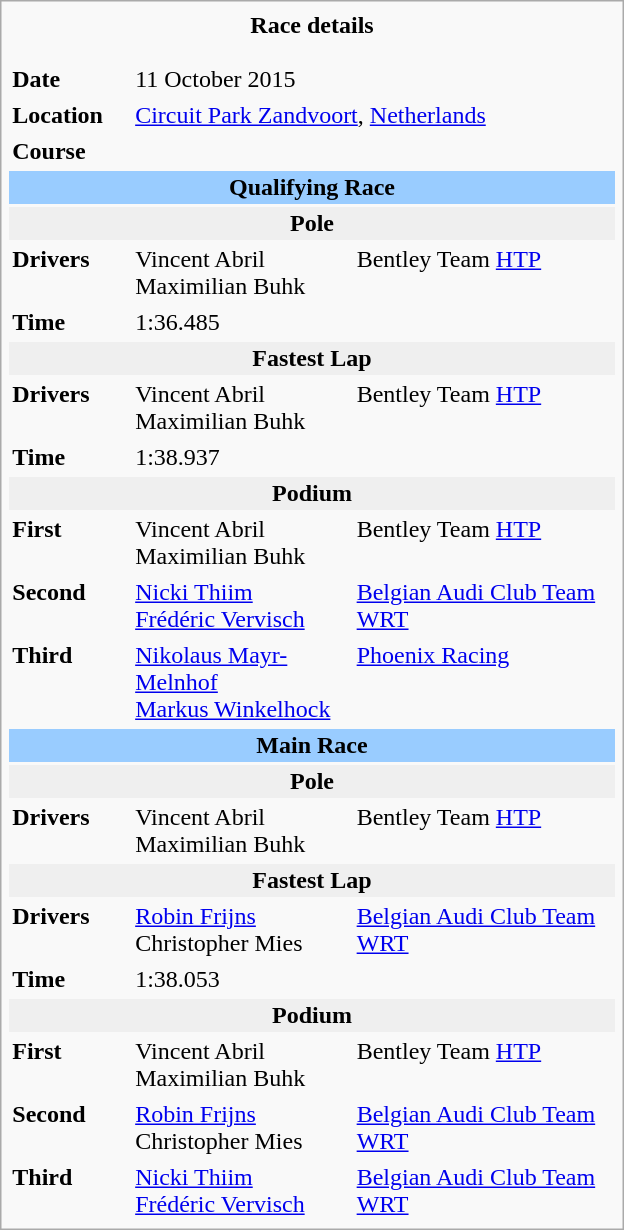<table class="infobox" align="right" cellpadding="2" style="float:right; width: 26em; ">
<tr>
<th colspan="3" align=center>Race details</th>
</tr>
<tr>
<td colspan="3" style="text-align:center;"></td>
</tr>
<tr>
<td colspan="3" style="text-align:center;"></td>
</tr>
<tr>
<td style="width: 20%;"><strong>Date</strong></td>
<td>11 October 2015</td>
</tr>
<tr>
<td><strong>Location</strong></td>
<td colspan=2><a href='#'>Circuit Park Zandvoort</a>, <a href='#'>Netherlands</a></td>
</tr>
<tr>
<td><strong>Course</strong></td>
<td colspan=2></td>
</tr>
<tr>
<td colspan="3" style="text-align:center; background-color:#99ccff"><strong>Qualifying Race</strong></td>
</tr>
<tr>
<th colspan="3" style="background:#efefef;" align=center>Pole</th>
</tr>
<tr>
<td><strong>Drivers</strong></td>
<td> Vincent Abril<br> Maximilian Buhk</td>
<td>Bentley Team <a href='#'>HTP</a></td>
</tr>
<tr>
<td><strong>Time</strong></td>
<td colspan=2>1:36.485</td>
</tr>
<tr>
<th colspan="3" style="background:#efefef;">Fastest Lap</th>
</tr>
<tr>
<td><strong>Drivers</strong></td>
<td> Vincent Abril<br> Maximilian Buhk</td>
<td>Bentley Team <a href='#'>HTP</a></td>
</tr>
<tr>
<td><strong>Time</strong></td>
<td colspan=2>1:38.937</td>
</tr>
<tr>
<th colspan="3" style="background:#efefef;" align=center>Podium</th>
</tr>
<tr>
<td><strong>First</strong></td>
<td> Vincent Abril<br> Maximilian Buhk</td>
<td>Bentley Team <a href='#'>HTP</a></td>
</tr>
<tr>
<td><strong>Second</strong></td>
<td> <a href='#'>Nicki Thiim</a><br> <a href='#'>Frédéric Vervisch</a></td>
<td><a href='#'>Belgian Audi Club Team WRT</a></td>
</tr>
<tr>
<td><strong>Third</strong></td>
<td> <a href='#'>Nikolaus Mayr-Melnhof</a><br> <a href='#'>Markus Winkelhock</a></td>
<td><a href='#'>Phoenix Racing</a></td>
</tr>
<tr>
<td colspan="3" style="text-align:center; background-color:#99ccff"><strong>Main Race</strong></td>
</tr>
<tr>
<th colspan="3" style="background:#efefef;">Pole</th>
</tr>
<tr>
<td><strong>Drivers</strong></td>
<td> Vincent Abril<br> Maximilian Buhk</td>
<td>Bentley Team <a href='#'>HTP</a></td>
</tr>
<tr>
<th colspan="3" style="background:#efefef;" align=center>Fastest Lap</th>
</tr>
<tr>
<td><strong>Drivers</strong></td>
<td> <a href='#'>Robin Frijns</a><br> Christopher Mies</td>
<td><a href='#'>Belgian Audi Club Team WRT</a></td>
</tr>
<tr>
<td><strong>Time</strong></td>
<td colspan=2>1:38.053</td>
</tr>
<tr>
<th colspan="3" style="background:#efefef;" align=center>Podium</th>
</tr>
<tr>
<td><strong>First</strong></td>
<td> Vincent Abril<br> Maximilian Buhk</td>
<td>Bentley Team <a href='#'>HTP</a></td>
</tr>
<tr>
<td><strong>Second</strong></td>
<td> <a href='#'>Robin Frijns</a><br> Christopher Mies</td>
<td><a href='#'>Belgian Audi Club Team WRT</a></td>
</tr>
<tr>
<td><strong>Third</strong></td>
<td> <a href='#'>Nicki Thiim</a><br> <a href='#'>Frédéric Vervisch</a></td>
<td><a href='#'>Belgian Audi Club Team WRT</a></td>
</tr>
</table>
